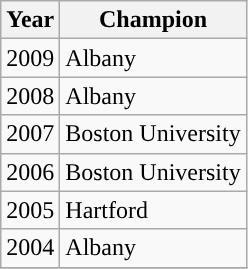<table class="wikitable sortable">
<tr>
<th>Year</th>
<th>Champion</th>
</tr>
<tr>
<td>2009</td>
<td>Albany</td>
</tr>
<tr>
<td>2008</td>
<td>Albany</td>
</tr>
<tr>
<td>2007</td>
<td>Boston University</td>
</tr>
<tr>
<td>2006</td>
<td>Boston University</td>
</tr>
<tr>
<td>2005</td>
<td>Hartford</td>
</tr>
<tr>
<td>2004</td>
<td>Albany</td>
</tr>
<tr>
</tr>
</table>
